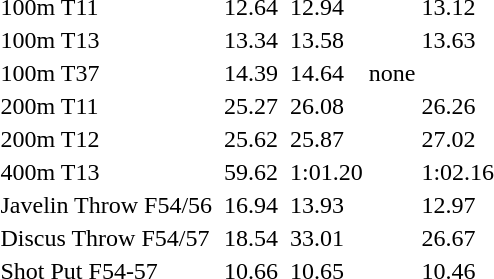<table>
<tr>
<td>100m T11</td>
<td></td>
<td>12.64</td>
<td></td>
<td>12.94</td>
<td></td>
<td>13.12</td>
</tr>
<tr>
<td>100m T13</td>
<td></td>
<td>13.34</td>
<td></td>
<td>13.58</td>
<td></td>
<td>13.63</td>
</tr>
<tr>
<td>100m T37</td>
<td></td>
<td>14.39</td>
<td></td>
<td>14.64</td>
<td>none</td>
</tr>
<tr>
<td>200m T11</td>
<td></td>
<td>25.27</td>
<td></td>
<td>26.08</td>
<td></td>
<td>26.26</td>
</tr>
<tr>
<td>200m T12</td>
<td></td>
<td>25.62</td>
<td></td>
<td>25.87</td>
<td></td>
<td>27.02</td>
</tr>
<tr>
<td>400m T13</td>
<td></td>
<td>59.62</td>
<td></td>
<td>1:01.20</td>
<td></td>
<td>1:02.16</td>
</tr>
<tr>
<td>Javelin Throw F54/56</td>
<td></td>
<td>16.94</td>
<td></td>
<td>13.93</td>
<td></td>
<td>12.97</td>
</tr>
<tr>
<td>Discus Throw F54/57</td>
<td></td>
<td>18.54</td>
<td></td>
<td>33.01</td>
<td></td>
<td>26.67</td>
</tr>
<tr>
<td>Shot Put F54-57</td>
<td></td>
<td>10.66</td>
<td></td>
<td>10.65</td>
<td></td>
<td>10.46</td>
</tr>
<tr>
</tr>
</table>
